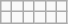<table class="wikitable">
<tr>
<td></td>
<td></td>
<td></td>
<td></td>
<td></td>
<td></td>
</tr>
<tr>
<td></td>
<td></td>
<td></td>
<td></td>
<td></td>
<td></td>
</tr>
</table>
